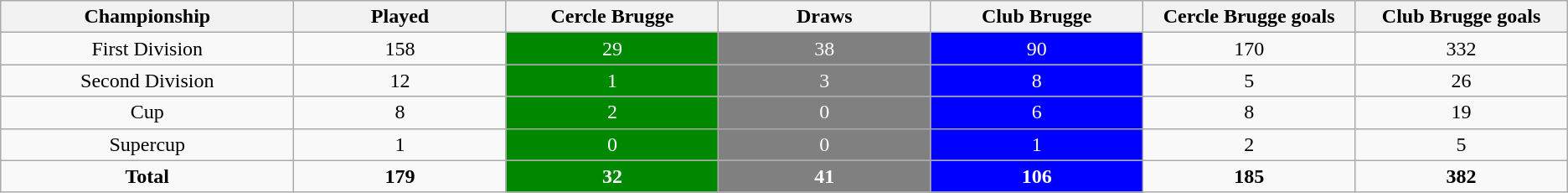<table class="wikitable" style="text-align: center">
<tr>
<th width=8%>Championship</th>
<th width=6%>Played</th>
<th width=6%>Cercle Brugge</th>
<th width=6%>Draws</th>
<th width=6%>Club Brugge</th>
<th width=6%>Cercle Brugge goals</th>
<th width=6%>Club Brugge goals</th>
</tr>
<tr>
<td>First Division</td>
<td>158</td>
<td style="background:#008800;color:white">29</td>
<td style="background:#808080;color:white">38</td>
<td style="background:#0000FF;color:white">90</td>
<td>170</td>
<td>332</td>
</tr>
<tr>
<td>Second Division</td>
<td>12</td>
<td style="background:#008800;color:white">1</td>
<td style="background:#808080;color:white">3</td>
<td style="background:#0000FF;color:white">8</td>
<td>5</td>
<td>26</td>
</tr>
<tr>
<td>Cup</td>
<td>8</td>
<td style="background:#008800;color:white">2</td>
<td style="background:#808080;color:white">0</td>
<td style="background:#0000FF;color:white">6</td>
<td>8</td>
<td>19</td>
</tr>
<tr>
<td>Supercup</td>
<td>1</td>
<td style="background:#008800;color:white">0</td>
<td style="background:#808080;color:white">0</td>
<td style="background:#0000FF;color:white">1</td>
<td>2</td>
<td>5</td>
</tr>
<tr>
<td><strong>Total</strong></td>
<td><strong>179</strong></td>
<td style="background:#008800;color:white"><strong>32</strong></td>
<td style="background:#808080;color:white"><strong>41</strong></td>
<td style="background:#0000FF;color:white"><strong>106</strong></td>
<td><strong>185</strong></td>
<td><strong>382</strong></td>
</tr>
</table>
